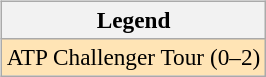<table>
<tr valign=top>
<td><br><table class="wikitable" style=font-size:97%>
<tr>
<th>Legend</th>
</tr>
<tr style="background:moccasin;">
<td>ATP Challenger Tour (0–2)</td>
</tr>
</table>
</td>
<td></td>
</tr>
</table>
